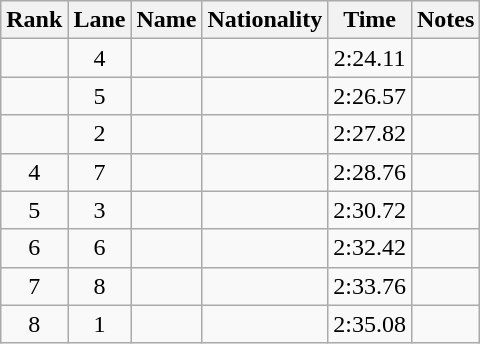<table class="wikitable sortable" style="text-align:center">
<tr>
<th>Rank</th>
<th>Lane</th>
<th>Name</th>
<th>Nationality</th>
<th>Time</th>
<th>Notes</th>
</tr>
<tr>
<td></td>
<td>4</td>
<td align=left></td>
<td align=left></td>
<td>2:24.11</td>
<td></td>
</tr>
<tr>
<td></td>
<td>5</td>
<td align=left></td>
<td align=left></td>
<td>2:26.57</td>
<td></td>
</tr>
<tr>
<td></td>
<td>2</td>
<td align=left></td>
<td align=left></td>
<td>2:27.82</td>
<td></td>
</tr>
<tr>
<td>4</td>
<td>7</td>
<td align=left></td>
<td align=left></td>
<td>2:28.76</td>
<td></td>
</tr>
<tr>
<td>5</td>
<td>3</td>
<td align=left></td>
<td align=left></td>
<td>2:30.72</td>
<td></td>
</tr>
<tr>
<td>6</td>
<td>6</td>
<td align=left></td>
<td align=left></td>
<td>2:32.42</td>
<td></td>
</tr>
<tr>
<td>7</td>
<td>8</td>
<td align=left></td>
<td align=left></td>
<td>2:33.76</td>
<td></td>
</tr>
<tr>
<td>8</td>
<td>1</td>
<td align=left></td>
<td align=left></td>
<td>2:35.08</td>
<td></td>
</tr>
</table>
